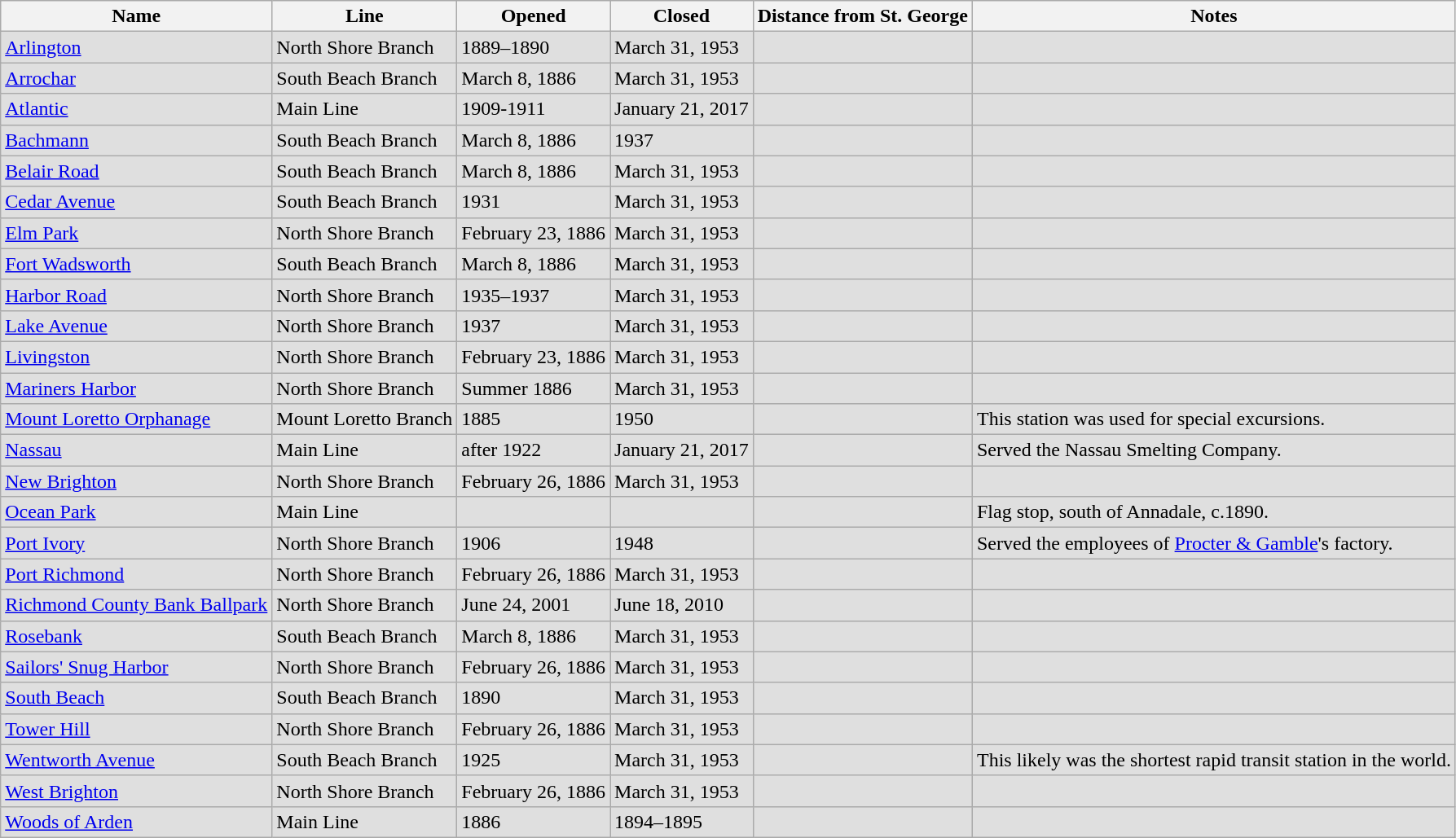<table class="wikitable sortable">
<tr>
<th>Name</th>
<th>Line</th>
<th class="unsortable">Opened</th>
<th class="unsortable">Closed</th>
<th>Distance from St. George</th>
<th>Notes</th>
</tr>
<tr bgcolor=dfdfdf>
<td><a href='#'>Arlington</a></td>
<td>North Shore Branch</td>
<td>1889–1890</td>
<td>March 31, 1953</td>
<td></td>
<td></td>
</tr>
<tr bgcolor=dfdfdf>
<td><a href='#'>Arrochar</a></td>
<td>South Beach Branch</td>
<td>March 8, 1886</td>
<td>March 31, 1953</td>
<td></td>
<td></td>
</tr>
<tr bgcolor=dfdfdf>
<td><a href='#'>Atlantic</a></td>
<td>Main Line</td>
<td>1909-1911</td>
<td>January 21, 2017</td>
<td></td>
<td></td>
</tr>
<tr bgcolor=dfdfdf>
<td><a href='#'>Bachmann</a></td>
<td>South Beach Branch</td>
<td>March 8, 1886</td>
<td>1937</td>
<td></td>
<td></td>
</tr>
<tr bgcolor=dfdfdf>
<td><a href='#'>Belair Road</a></td>
<td>South Beach Branch</td>
<td>March 8, 1886</td>
<td>March 31, 1953</td>
<td></td>
<td></td>
</tr>
<tr bgcolor=dfdfdf>
<td><a href='#'>Cedar Avenue</a></td>
<td>South Beach Branch</td>
<td>1931</td>
<td>March 31, 1953</td>
<td></td>
<td></td>
</tr>
<tr bgcolor=dfdfdf>
<td><a href='#'>Elm Park</a></td>
<td>North Shore Branch</td>
<td>February 23, 1886</td>
<td>March 31, 1953</td>
<td></td>
<td></td>
</tr>
<tr bgcolor=dfdfdf>
<td><a href='#'>Fort Wadsworth</a></td>
<td>South Beach Branch</td>
<td>March 8, 1886</td>
<td>March 31, 1953</td>
<td></td>
<td></td>
</tr>
<tr bgcolor=dfdfdf>
<td><a href='#'>Harbor Road</a></td>
<td>North Shore Branch</td>
<td>1935–1937</td>
<td>March 31, 1953</td>
<td></td>
<td></td>
</tr>
<tr bgcolor=dfdfdf>
<td><a href='#'>Lake Avenue</a></td>
<td>North Shore Branch</td>
<td>1937</td>
<td>March 31, 1953</td>
<td></td>
<td></td>
</tr>
<tr bgcolor=dfdfdf>
<td><a href='#'>Livingston</a></td>
<td>North Shore Branch</td>
<td>February 23, 1886</td>
<td>March 31, 1953</td>
<td></td>
<td></td>
</tr>
<tr bgcolor=dfdfdf>
<td><a href='#'>Mariners Harbor</a></td>
<td>North Shore Branch</td>
<td>Summer 1886</td>
<td>March 31, 1953</td>
<td></td>
<td></td>
</tr>
<tr bgcolor=dfdfdf>
<td><a href='#'>Mount Loretto Orphanage</a></td>
<td>Mount Loretto Branch</td>
<td>1885</td>
<td>1950</td>
<td></td>
<td>This station was used for special excursions.</td>
</tr>
<tr bgcolor=dfdfdf>
<td><a href='#'>Nassau</a></td>
<td>Main Line</td>
<td>after 1922</td>
<td>January 21, 2017</td>
<td></td>
<td>Served the Nassau Smelting Company.</td>
</tr>
<tr bgcolor=dfdfdf>
<td><a href='#'>New Brighton</a></td>
<td>North Shore Branch</td>
<td>February 26, 1886</td>
<td>March 31, 1953</td>
<td></td>
<td></td>
</tr>
<tr bgcolor=dfdfdf>
<td><a href='#'>Ocean Park</a></td>
<td>Main Line</td>
<td></td>
<td></td>
<td></td>
<td>Flag stop, south of Annadale, c.1890.</td>
</tr>
<tr bgcolor=dfdfdf>
<td><a href='#'>Port Ivory</a></td>
<td>North Shore Branch</td>
<td>1906</td>
<td>1948</td>
<td></td>
<td>Served the employees of <a href='#'>Procter & Gamble</a>'s factory.</td>
</tr>
<tr bgcolor=dfdfdf>
<td><a href='#'>Port Richmond</a></td>
<td>North Shore Branch</td>
<td>February 26, 1886</td>
<td>March 31, 1953</td>
<td></td>
<td></td>
</tr>
<tr bgcolor=dfdfdf>
<td><a href='#'>Richmond County Bank Ballpark</a></td>
<td>North Shore Branch</td>
<td>June 24, 2001</td>
<td>June 18, 2010</td>
<td></td>
<td></td>
</tr>
<tr bgcolor=dfdfdf>
<td><a href='#'>Rosebank</a></td>
<td>South Beach Branch</td>
<td>March 8, 1886</td>
<td>March 31, 1953</td>
<td></td>
<td></td>
</tr>
<tr bgcolor=dfdfdf>
<td><a href='#'>Sailors' Snug Harbor</a></td>
<td>North Shore Branch</td>
<td>February 26, 1886</td>
<td>March 31, 1953</td>
<td></td>
<td></td>
</tr>
<tr bgcolor=dfdfdf>
<td><a href='#'>South Beach</a></td>
<td>South Beach Branch</td>
<td>1890</td>
<td>March 31, 1953</td>
<td></td>
<td></td>
</tr>
<tr bgcolor=dfdfdf>
<td><a href='#'>Tower Hill</a></td>
<td>North Shore Branch</td>
<td>February 26, 1886</td>
<td>March 31, 1953</td>
<td></td>
<td></td>
</tr>
<tr bgcolor=dfdfdf>
<td><a href='#'>Wentworth Avenue</a></td>
<td>South Beach Branch</td>
<td>1925</td>
<td>March 31, 1953</td>
<td></td>
<td>This likely was the shortest rapid transit station in the world.</td>
</tr>
<tr bgcolor=dfdfdf>
<td><a href='#'>West Brighton</a></td>
<td>North Shore Branch</td>
<td>February 26, 1886</td>
<td>March 31, 1953</td>
<td></td>
<td></td>
</tr>
<tr bgcolor=dfdfdf>
<td><a href='#'>Woods of Arden</a></td>
<td>Main Line</td>
<td>1886</td>
<td>1894–1895</td>
<td></td>
<td></td>
</tr>
</table>
